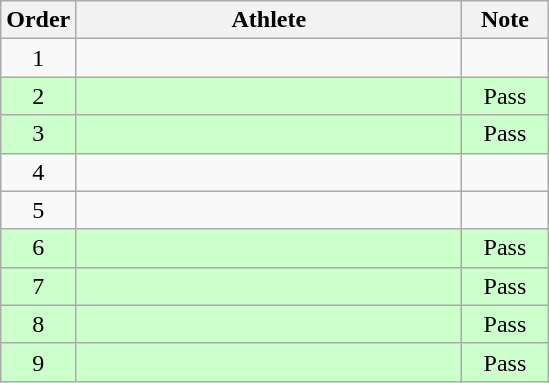<table class=wikitable style="text-align:center">
<tr>
<th width=40>Order</th>
<th width=250>Athlete</th>
<th width=50>Note</th>
</tr>
<tr>
<td>1</td>
<td align=left></td>
<td></td>
</tr>
<tr bgcolor="ccffcc">
<td>2</td>
<td align=left></td>
<td>Pass</td>
</tr>
<tr bgcolor="ccffcc">
<td>3</td>
<td align=left></td>
<td>Pass</td>
</tr>
<tr>
<td>4</td>
<td align=left></td>
<td></td>
</tr>
<tr>
<td>5</td>
<td align=left></td>
<td></td>
</tr>
<tr bgcolor="ccffcc">
<td>6</td>
<td align=left></td>
<td>Pass</td>
</tr>
<tr bgcolor="ccffcc">
<td>7</td>
<td align=left></td>
<td>Pass</td>
</tr>
<tr bgcolor="ccffcc">
<td>8</td>
<td align=left></td>
<td>Pass</td>
</tr>
<tr bgcolor="ccffcc">
<td>9</td>
<td align=left></td>
<td>Pass</td>
</tr>
</table>
